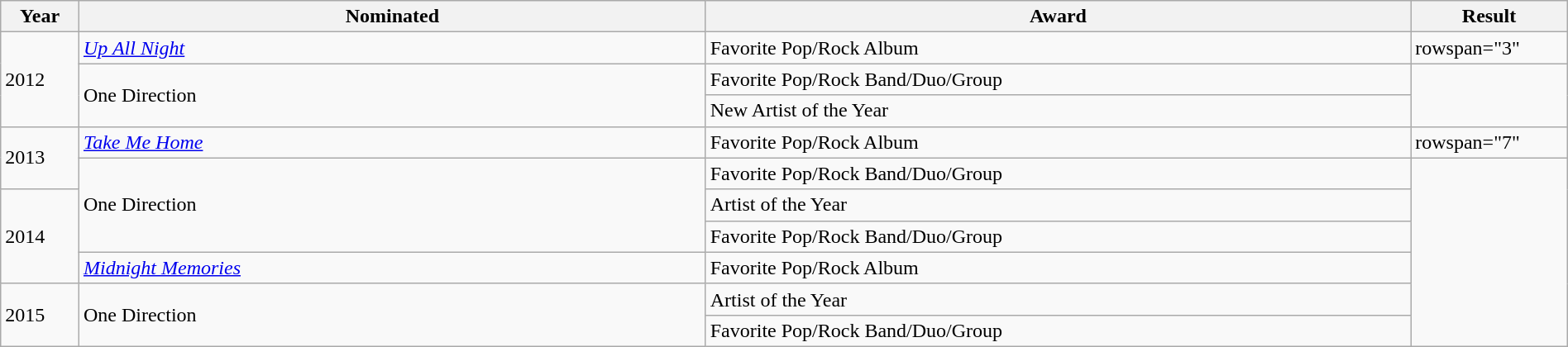<table class="wikitable" style="width:100%;">
<tr>
<th width=5%>Year</th>
<th style="width:40%;">Nominated</th>
<th style="width:45%;">Award</th>
<th style="width:10%;">Result</th>
</tr>
<tr>
<td rowspan="3">2012</td>
<td><em><a href='#'>Up All Night</a></em></td>
<td>Favorite Pop/Rock Album</td>
<td>rowspan="3" </td>
</tr>
<tr>
<td rowspan="2">One Direction</td>
<td>Favorite Pop/Rock Band/Duo/Group</td>
</tr>
<tr>
<td>New Artist of the Year</td>
</tr>
<tr>
<td rowspan="2">2013</td>
<td><em><a href='#'>Take Me Home</a></em></td>
<td>Favorite Pop/Rock Album</td>
<td>rowspan="7" </td>
</tr>
<tr>
<td rowspan="3">One Direction</td>
<td>Favorite Pop/Rock Band/Duo/Group</td>
</tr>
<tr>
<td rowspan="3">2014</td>
<td>Artist of the Year</td>
</tr>
<tr>
<td>Favorite Pop/Rock Band/Duo/Group</td>
</tr>
<tr>
<td><em><a href='#'>Midnight Memories</a></em></td>
<td>Favorite Pop/Rock Album</td>
</tr>
<tr>
<td rowspan="2">2015</td>
<td rowspan="2">One Direction</td>
<td>Artist of the Year</td>
</tr>
<tr>
<td>Favorite Pop/Rock Band/Duo/Group</td>
</tr>
</table>
